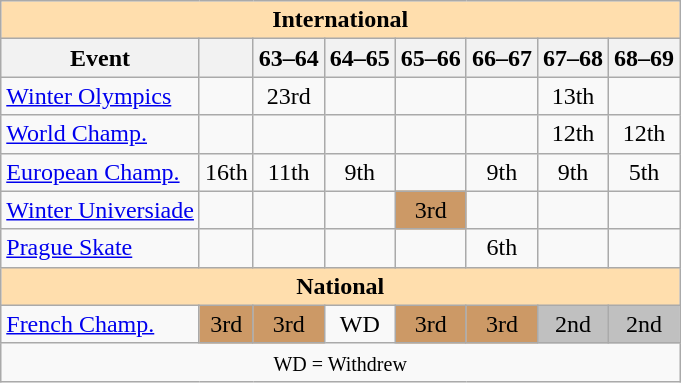<table class="wikitable" style="text-align:center">
<tr>
<th style="background-color: #ffdead; " colspan=8 align=center>International</th>
</tr>
<tr>
<th>Event</th>
<th></th>
<th>63–64</th>
<th>64–65</th>
<th>65–66</th>
<th>66–67</th>
<th>67–68</th>
<th>68–69</th>
</tr>
<tr>
<td align=left><a href='#'>Winter Olympics</a></td>
<td></td>
<td>23rd</td>
<td></td>
<td></td>
<td></td>
<td>13th</td>
<td></td>
</tr>
<tr>
<td align=left><a href='#'>World Champ.</a></td>
<td></td>
<td></td>
<td></td>
<td></td>
<td></td>
<td>12th</td>
<td>12th</td>
</tr>
<tr>
<td align=left><a href='#'>European Champ.</a></td>
<td>16th</td>
<td>11th</td>
<td>9th</td>
<td></td>
<td>9th</td>
<td>9th</td>
<td>5th</td>
</tr>
<tr>
<td align=left><a href='#'>Winter Universiade</a></td>
<td></td>
<td></td>
<td></td>
<td bgcolor=cc9966>3rd</td>
<td></td>
<td></td>
<td></td>
</tr>
<tr>
<td align=left><a href='#'>Prague Skate</a></td>
<td></td>
<td></td>
<td></td>
<td></td>
<td>6th</td>
<td></td>
<td></td>
</tr>
<tr>
<th style="background-color: #ffdead; " colspan=8 align=center>National</th>
</tr>
<tr>
<td align=left><a href='#'>French Champ.</a></td>
<td bgcolor=cc9966>3rd</td>
<td bgcolor=cc9966>3rd</td>
<td>WD</td>
<td bgcolor=cc9966>3rd</td>
<td bgcolor=cc9966>3rd</td>
<td bgcolor=silver>2nd</td>
<td bgcolor=silver>2nd</td>
</tr>
<tr>
<td colspan=8 align=center><small> WD = Withdrew </small></td>
</tr>
</table>
